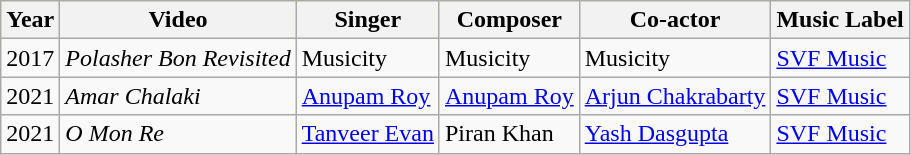<table class="wikitable">
<tr style="background:#ff9; text-align:center;">
<th scope="col">Year</th>
<th scope="col">Video</th>
<th scope="col">Singer</th>
<th scope="col">Composer</th>
<th scope="col">Co-actor</th>
<th scope="col">Music Label</th>
</tr>
<tr>
<td>2017</td>
<td><em>Polasher Bon Revisited</em></td>
<td>Musicity</td>
<td>Musicity</td>
<td>Musicity</td>
<td><a href='#'>SVF Music</a></td>
</tr>
<tr>
<td>2021</td>
<td><em>Amar Chalaki</em></td>
<td><a href='#'>Anupam Roy</a></td>
<td><a href='#'>Anupam Roy</a></td>
<td><a href='#'>Arjun Chakrabarty</a></td>
<td><a href='#'>SVF Music</a></td>
</tr>
<tr>
<td>2021</td>
<td><em>O Mon Re</em></td>
<td><a href='#'>Tanveer Evan</a></td>
<td>Piran Khan</td>
<td><a href='#'>Yash Dasgupta</a></td>
<td><a href='#'>SVF Music</a></td>
</tr>
</table>
